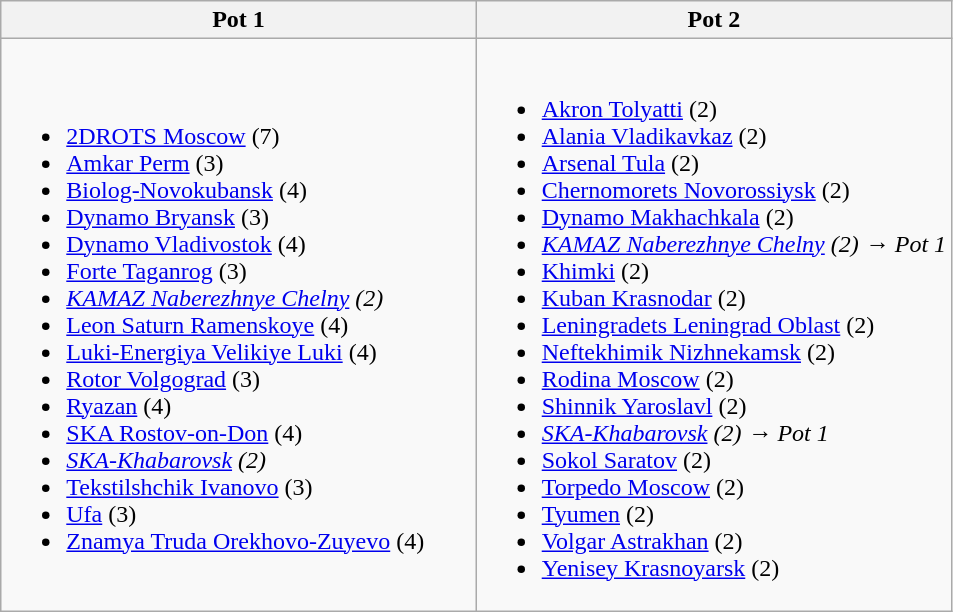<table class="wikitable">
<tr>
<th width="50%">Pot 1</th>
<th width="50%">Pot 2</th>
</tr>
<tr>
<td><br><ul><li><a href='#'>2DROTS Moscow</a> (7)</li><li><a href='#'>Amkar Perm</a> (3)</li><li><a href='#'>Biolog-Novokubansk</a> (4)</li><li><a href='#'>Dynamo Bryansk</a> (3)</li><li><a href='#'>Dynamo Vladivostok</a> (4)</li><li><a href='#'>Forte Taganrog</a> (3)</li><li><em><a href='#'>KAMAZ Naberezhnye Chelny</a> (2)</em></li><li><a href='#'>Leon Saturn Ramenskoye</a> (4)</li><li><a href='#'>Luki-Energiya Velikiye Luki</a> (4)</li><li><a href='#'>Rotor Volgograd</a> (3)</li><li><a href='#'>Ryazan</a> (4)</li><li><a href='#'>SKA Rostov-on-Don</a> (4)</li><li><em><a href='#'>SKA-Khabarovsk</a> (2)</em></li><li><a href='#'>Tekstilshchik Ivanovo</a> (3)</li><li><a href='#'>Ufa</a> (3)</li><li><a href='#'>Znamya Truda Orekhovo-Zuyevo</a> (4)</li></ul></td>
<td><br><ul><li><a href='#'>Akron Tolyatti</a> (2)</li><li><a href='#'>Alania Vladikavkaz</a> (2)</li><li><a href='#'>Arsenal Tula</a> (2)</li><li><a href='#'>Chernomorets Novorossiysk</a> (2)</li><li><a href='#'>Dynamo Makhachkala</a> (2)</li><li><em><a href='#'>KAMAZ Naberezhnye Chelny</a> (2) → Pot 1</em></li><li><a href='#'>Khimki</a> (2)</li><li><a href='#'>Kuban Krasnodar</a> (2)</li><li><a href='#'>Leningradets Leningrad Oblast</a> (2)</li><li><a href='#'>Neftekhimik Nizhnekamsk</a> (2)</li><li><a href='#'>Rodina Moscow</a> (2)</li><li><a href='#'>Shinnik Yaroslavl</a> (2)</li><li><em><a href='#'>SKA-Khabarovsk</a> (2) → Pot 1</em></li><li><a href='#'>Sokol Saratov</a> (2)</li><li><a href='#'>Torpedo Moscow</a> (2)</li><li><a href='#'>Tyumen</a> (2)</li><li><a href='#'>Volgar Astrakhan</a> (2)</li><li><a href='#'>Yenisey Krasnoyarsk</a> (2)</li></ul></td>
</tr>
</table>
